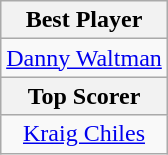<table class="wikitable" style="margin:auto;text-align:center">
<tr>
<th>Best Player</th>
</tr>
<tr>
<td> <a href='#'>Danny Waltman</a></td>
</tr>
<tr>
<th>Top Scorer</th>
</tr>
<tr>
<td> <a href='#'>Kraig Chiles</a><br></td>
</tr>
</table>
